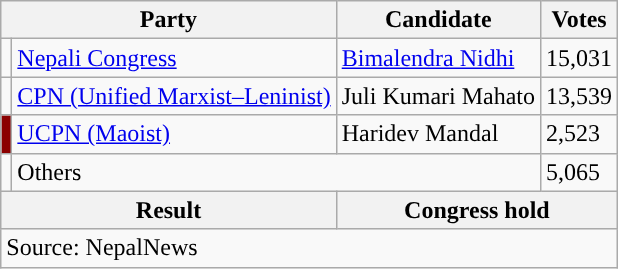<table class="wikitable">
<tr>
<th colspan="2">Party</th>
<th>Candidate</th>
<th>Votes</th>
</tr>
<tr>
<td style="background-color:"></td>
<td><a href='#'>Nepali Congress</a></td>
<td><a href='#'>Bimalendra Nidhi</a></td>
<td>15,031</td>
</tr>
<tr>
<td style="background-color:"></td>
<td><a href='#'>CPN (Unified Marxist–Leninist)</a></td>
<td>Juli Kumari Mahato</td>
<td>13,539</td>
</tr>
<tr>
<td style="background-color:darkred"></td>
<td><a href='#'>UCPN (Maoist)</a></td>
<td>Haridev Mandal</td>
<td>2,523</td>
</tr>
<tr>
<td></td>
<td colspan="2">Others</td>
<td>5,065</td>
</tr>
<tr>
<th colspan="2">Result</th>
<th colspan="2">Congress hold</th>
</tr>
<tr>
<td colspan="4">Source: NepalNews</td>
</tr>
</table>
